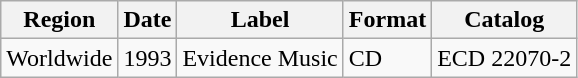<table class="wikitable">
<tr>
<th>Region</th>
<th>Date</th>
<th>Label</th>
<th>Format</th>
<th>Catalog</th>
</tr>
<tr>
<td>Worldwide</td>
<td>1993</td>
<td>Evidence Music</td>
<td>CD</td>
<td>ECD 22070-2</td>
</tr>
</table>
